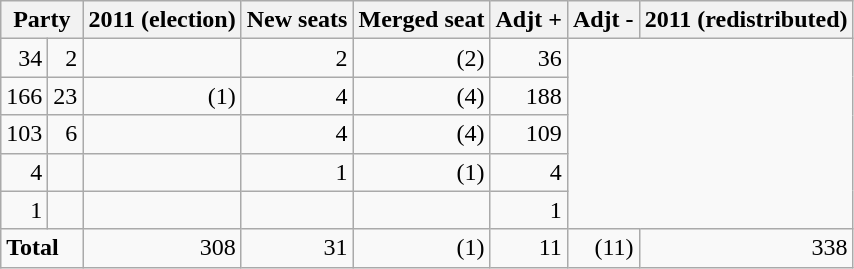<table class="wikitable" style="text-align:right">
<tr>
<th colspan="2">Party</th>
<th>2011 (election)</th>
<th>New seats</th>
<th>Merged seat</th>
<th>Adjt +</th>
<th>Adjt -</th>
<th>2011 (redistributed)</th>
</tr>
<tr>
<td>34</td>
<td>2</td>
<td></td>
<td>2</td>
<td>(2)</td>
<td>36</td>
</tr>
<tr>
<td>166</td>
<td>23</td>
<td>(1)</td>
<td>4</td>
<td>(4)</td>
<td>188</td>
</tr>
<tr>
<td>103</td>
<td>6</td>
<td></td>
<td>4</td>
<td>(4)</td>
<td>109</td>
</tr>
<tr>
<td>4</td>
<td></td>
<td></td>
<td>1</td>
<td>(1)</td>
<td>4</td>
</tr>
<tr>
<td>1</td>
<td></td>
<td></td>
<td></td>
<td></td>
<td>1</td>
</tr>
<tr>
<td colspan="2" style="text-align:left;"><strong>Total</strong></td>
<td>308</td>
<td>31</td>
<td>(1)</td>
<td>11</td>
<td>(11)</td>
<td>338</td>
</tr>
</table>
